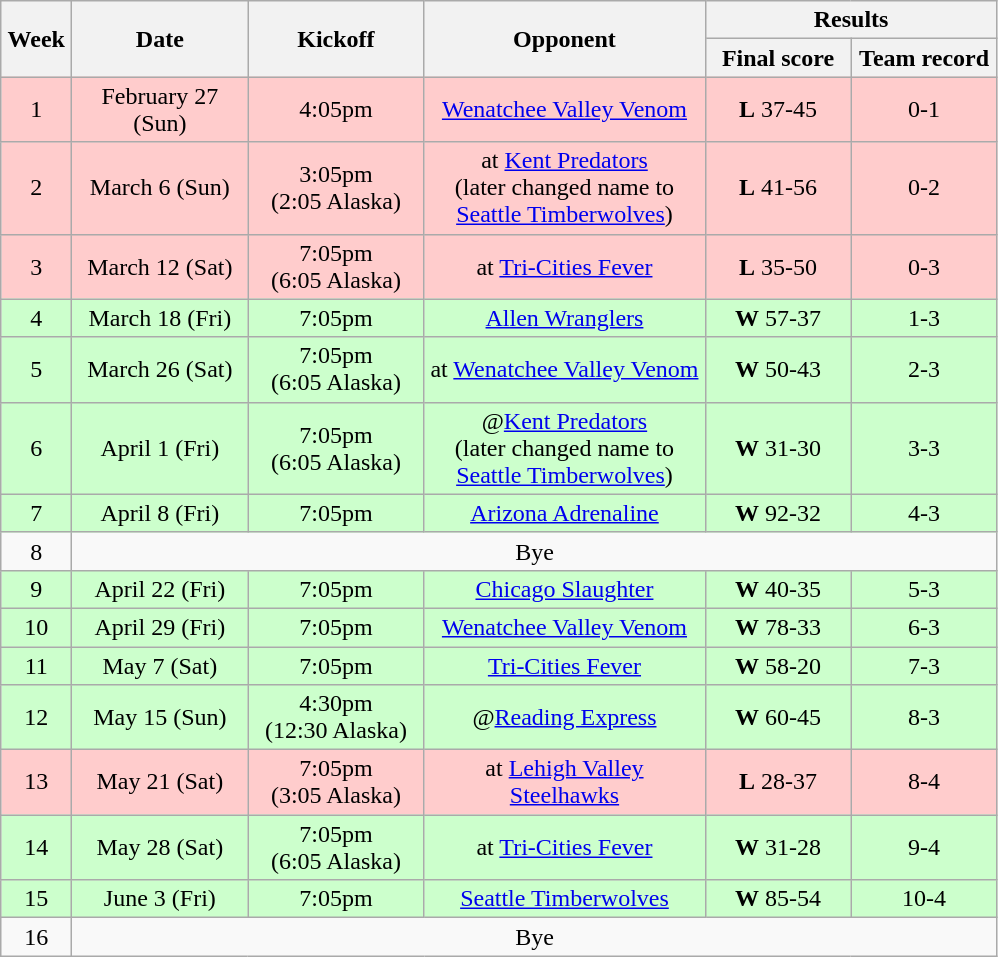<table class="wikitable">
<tr>
<th rowspan="2" style="width:40px;">Week</th>
<th rowspan="2" style="width:110px;">Date</th>
<th rowspan="2" style="width:110px;">Kickoff</th>
<th rowspan="2" style="width:180px;">Opponent</th>
<th colspan="2" style="width:180px;">Results</th>
</tr>
<tr>
<th style="width:90px;">Final score</th>
<th style="width:90px;">Team record</th>
</tr>
<tr align="center" bgcolor="#FFCCCC">
<td>1</td>
<td>February 27 (Sun)</td>
<td>4:05pm</td>
<td><a href='#'>Wenatchee Valley Venom</a></td>
<td><strong>L</strong> 37-45</td>
<td>0-1</td>
</tr>
<tr align="center" bgcolor="#FFCCCC">
<td>2</td>
<td>March 6 (Sun)</td>
<td>3:05pm<br>(2:05 Alaska)</td>
<td>at <a href='#'>Kent Predators</a><br>(later changed name to <a href='#'>Seattle Timberwolves</a>)</td>
<td><strong>L</strong> 41-56</td>
<td>0-2</td>
</tr>
<tr align="center" bgcolor="#FFCCCC">
<td>3</td>
<td>March 12 (Sat)</td>
<td>7:05pm<br>(6:05 Alaska)</td>
<td>at <a href='#'>Tri-Cities Fever</a></td>
<td><strong>L</strong> 35-50</td>
<td>0-3</td>
</tr>
<tr align="center" bgcolor="#CCFFCC">
<td>4</td>
<td>March 18 (Fri)</td>
<td>7:05pm</td>
<td><a href='#'>Allen Wranglers</a></td>
<td><strong>W</strong> 57-37</td>
<td>1-3</td>
</tr>
<tr align="center" bgcolor="#CCFFCC">
<td>5</td>
<td>March 26 (Sat)</td>
<td>7:05pm<br>(6:05 Alaska)</td>
<td>at <a href='#'>Wenatchee Valley Venom</a></td>
<td><strong>W</strong> 50-43</td>
<td>2-3</td>
</tr>
<tr align="center" bgcolor="#CCFFCC">
<td>6</td>
<td>April 1 (Fri)</td>
<td>7:05pm<br>(6:05 Alaska)</td>
<td>@<a href='#'>Kent Predators</a><br>(later changed name to <a href='#'>Seattle Timberwolves</a>)</td>
<td><strong>W</strong> 31-30</td>
<td>3-3</td>
</tr>
<tr align="center" bgcolor="#CCFFCC">
<td>7</td>
<td>April 8 (Fri)</td>
<td>7:05pm</td>
<td><a href='#'>Arizona Adrenaline</a></td>
<td><strong>W</strong> 92-32</td>
<td>4-3</td>
</tr>
<tr style="text-align:center;">
<td>8</td>
<td colspan="5">Bye</td>
</tr>
<tr align="center" bgcolor="#CCFFCC">
<td>9</td>
<td>April 22 (Fri)</td>
<td>7:05pm</td>
<td><a href='#'>Chicago Slaughter</a></td>
<td><strong>W</strong> 40-35</td>
<td>5-3</td>
</tr>
<tr align="center" bgcolor="#CCFFCC">
<td>10</td>
<td>April 29 (Fri)</td>
<td>7:05pm</td>
<td><a href='#'>Wenatchee Valley Venom</a></td>
<td><strong>W</strong> 78-33</td>
<td>6-3</td>
</tr>
<tr align="center" bgcolor="#CCFFCC">
<td>11</td>
<td>May 7 (Sat)</td>
<td>7:05pm</td>
<td><a href='#'>Tri-Cities Fever</a></td>
<td><strong>W</strong> 58-20</td>
<td>7-3</td>
</tr>
<tr align="center" bgcolor="#CCFFCC">
<td>12</td>
<td>May 15 (Sun)</td>
<td>4:30pm<br>(12:30 Alaska)</td>
<td>@<a href='#'>Reading Express</a></td>
<td><strong>W</strong> 60-45</td>
<td>8-3</td>
</tr>
<tr align="center" bgcolor="#FFCCCC">
<td>13</td>
<td>May 21 (Sat)</td>
<td>7:05pm<br>(3:05 Alaska)</td>
<td>at <a href='#'>Lehigh Valley Steelhawks</a></td>
<td><strong>L</strong> 28-37</td>
<td>8-4</td>
</tr>
<tr align="center" bgcolor="#CCFFCC">
<td>14</td>
<td>May 28 (Sat)</td>
<td>7:05pm<br>(6:05 Alaska)</td>
<td>at <a href='#'>Tri-Cities Fever</a></td>
<td><strong>W</strong> 31-28</td>
<td>9-4</td>
</tr>
<tr align="center" bgcolor="#CCFFCC">
<td>15</td>
<td>June 3 (Fri)</td>
<td>7:05pm</td>
<td><a href='#'>Seattle Timberwolves</a></td>
<td><strong>W</strong> 85-54</td>
<td>10-4</td>
</tr>
<tr style="text-align:center;">
<td>16</td>
<td colspan="5">Bye</td>
</tr>
</table>
